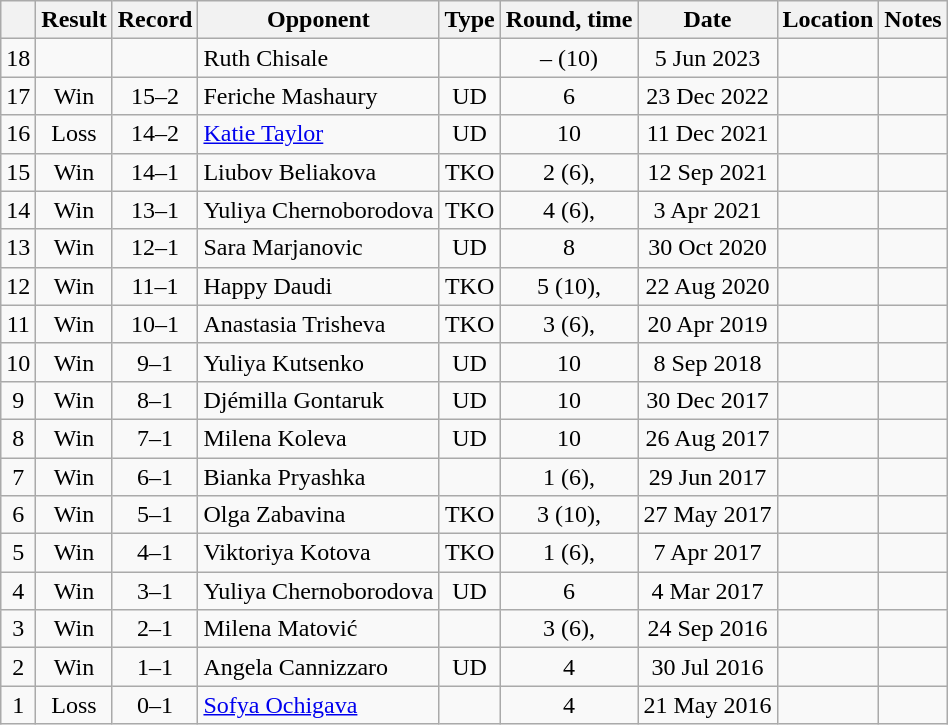<table class="wikitable" style="text-align:center">
<tr>
<th></th>
<th>Result</th>
<th>Record</th>
<th>Opponent</th>
<th>Type</th>
<th>Round, time</th>
<th>Date</th>
<th>Location</th>
<th>Notes</th>
</tr>
<tr>
<td>18</td>
<td></td>
<td></td>
<td style="text-align:left;"> Ruth Chisale</td>
<td></td>
<td>– (10)</td>
<td>5 Jun 2023</td>
<td style="text-align:left;"> </td>
<td align=left></td>
</tr>
<tr>
<td>17</td>
<td>Win</td>
<td>15–2</td>
<td style="text-align:left;"> Feriche Mashaury</td>
<td>UD</td>
<td>6</td>
<td>23 Dec 2022</td>
<td style="text-align:left;"> </td>
<td></td>
</tr>
<tr>
<td>16</td>
<td>Loss</td>
<td>14–2</td>
<td style="text-align:left;"> <a href='#'>Katie Taylor</a></td>
<td>UD</td>
<td>10</td>
<td>11 Dec 2021</td>
<td style="text-align:left;"> </td>
<td style="text-align:left;"></td>
</tr>
<tr>
<td>15</td>
<td>Win</td>
<td>14–1</td>
<td style="text-align:left;"> Liubov Beliakova</td>
<td>TKO</td>
<td>2 (6), </td>
<td>12 Sep 2021</td>
<td style="text-align:left;"> </td>
<td></td>
</tr>
<tr>
<td>14</td>
<td>Win</td>
<td>13–1</td>
<td style="text-align:left;"> Yuliya Chernoborodova</td>
<td>TKO</td>
<td>4 (6), </td>
<td>3 Apr 2021</td>
<td style="text-align:left;"> </td>
<td></td>
</tr>
<tr>
<td>13</td>
<td>Win</td>
<td>12–1</td>
<td style="text-align:left;"> Sara Marjanovic</td>
<td>UD</td>
<td>8</td>
<td>30 Oct 2020</td>
<td style="text-align:left;"> </td>
<td></td>
</tr>
<tr>
<td>12</td>
<td>Win</td>
<td>11–1</td>
<td style="text-align:left;"> Happy Daudi</td>
<td>TKO</td>
<td>5 (10), </td>
<td>22 Aug 2020</td>
<td style="text-align:left;"> </td>
<td style="text-align:left;"></td>
</tr>
<tr>
<td>11</td>
<td>Win</td>
<td>10–1</td>
<td style="text-align:left;"> Anastasia Trisheva</td>
<td>TKO</td>
<td>3 (6), </td>
<td>20 Apr 2019</td>
<td style="text-align:left;"> </td>
<td></td>
</tr>
<tr>
<td>10</td>
<td>Win</td>
<td>9–1</td>
<td style="text-align:left;"> Yuliya Kutsenko</td>
<td>UD</td>
<td>10</td>
<td>8 Sep 2018</td>
<td style="text-align:left;"> </td>
<td style="text-align:left;"></td>
</tr>
<tr>
<td>9</td>
<td>Win</td>
<td>8–1</td>
<td style="text-align:left;"> Djémilla Gontaruk</td>
<td>UD</td>
<td>10</td>
<td>30 Dec 2017</td>
<td style="text-align:left;"> </td>
<td style="text-align:left;"></td>
</tr>
<tr>
<td>8</td>
<td>Win</td>
<td>7–1</td>
<td style="text-align:left;"> Milena Koleva</td>
<td>UD</td>
<td>10</td>
<td>26 Aug 2017</td>
<td style="text-align:left;"> </td>
<td style="text-align:left;"></td>
</tr>
<tr>
<td>7</td>
<td>Win</td>
<td>6–1</td>
<td style="text-align:left;"> Bianka Pryashka</td>
<td></td>
<td>1 (6), </td>
<td>29 Jun 2017</td>
<td style="text-align:left;"> </td>
<td></td>
</tr>
<tr>
<td>6</td>
<td>Win</td>
<td>5–1</td>
<td style="text-align:left;"> Olga Zabavina</td>
<td>TKO</td>
<td>3 (10), </td>
<td>27 May 2017</td>
<td style="text-align:left;"> </td>
<td></td>
</tr>
<tr>
<td>5</td>
<td>Win</td>
<td>4–1</td>
<td style="text-align:left;"> Viktoriya Kotova</td>
<td>TKO</td>
<td>1 (6), </td>
<td>7 Apr 2017</td>
<td style="text-align:left;"> </td>
<td></td>
</tr>
<tr>
<td>4</td>
<td>Win</td>
<td>3–1</td>
<td style="text-align:left;"> Yuliya Chernoborodova</td>
<td>UD</td>
<td>6</td>
<td>4 Mar 2017</td>
<td style="text-align:left;"> </td>
<td></td>
</tr>
<tr>
<td>3</td>
<td>Win</td>
<td>2–1</td>
<td style="text-align:left;"> Milena Matović</td>
<td></td>
<td>3 (6), </td>
<td>24 Sep 2016</td>
<td style="text-align:left;"> </td>
<td></td>
</tr>
<tr>
<td>2</td>
<td>Win</td>
<td>1–1</td>
<td style="text-align:left;"> Angela Cannizzaro</td>
<td>UD</td>
<td>4</td>
<td>30 Jul 2016</td>
<td style="text-align:left;"> </td>
<td></td>
</tr>
<tr>
<td>1</td>
<td>Loss</td>
<td>0–1</td>
<td style="text-align:left;"> <a href='#'>Sofya Ochigava</a></td>
<td></td>
<td>4</td>
<td>21 May 2016</td>
<td style="text-align:left;"> </td>
<td></td>
</tr>
</table>
